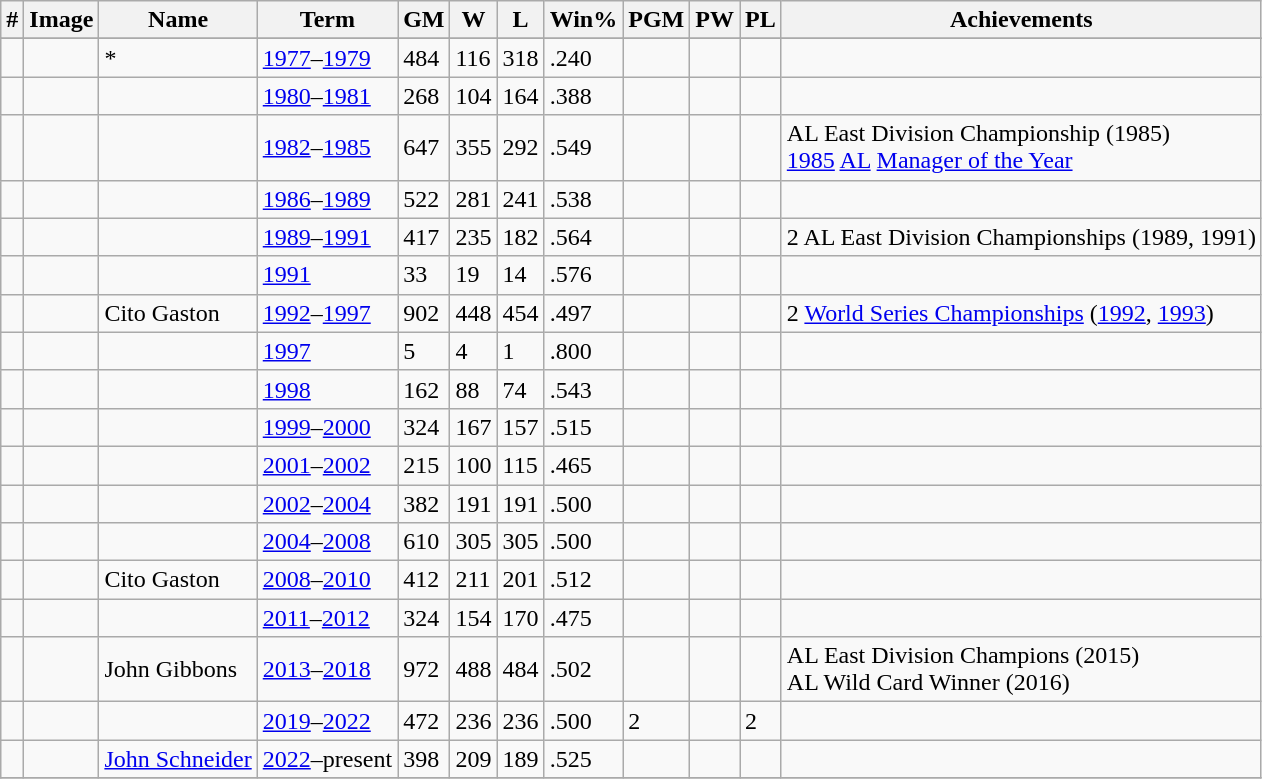<table class="wikitable sortable">
<tr>
<th class="unsortable">#</th>
<th class="unsortable">Image</th>
<th>Name</th>
<th>Term</th>
<th>GM</th>
<th>W</th>
<th>L</th>
<th>Win%</th>
<th>PGM</th>
<th>PW</th>
<th>PL</th>
<th class="unsortable">Achievements</th>
</tr>
<tr>
</tr>
<tr>
</tr>
<tr>
<td align="center"></td>
<td></td>
<td>*</td>
<td><a href='#'>1977</a>–<a href='#'>1979</a></td>
<td>484</td>
<td>116</td>
<td>318</td>
<td>.240</td>
<td></td>
<td></td>
<td></td>
<td></td>
</tr>
<tr>
<td align="center"></td>
<td></td>
<td></td>
<td><a href='#'>1980</a>–<a href='#'>1981</a></td>
<td>268</td>
<td>104</td>
<td>164</td>
<td>.388</td>
<td></td>
<td></td>
<td></td>
<td></td>
</tr>
<tr>
<td align="center"></td>
<td></td>
<td></td>
<td><a href='#'>1982</a>–<a href='#'>1985</a></td>
<td>647</td>
<td>355</td>
<td>292</td>
<td>.549</td>
<td></td>
<td></td>
<td></td>
<td>AL East Division Championship (1985)<br><a href='#'>1985</a> <a href='#'>AL</a> <a href='#'>Manager of the Year</a></td>
</tr>
<tr>
<td align="center"></td>
<td></td>
<td></td>
<td><a href='#'>1986</a>–<a href='#'>1989</a></td>
<td>522</td>
<td>281</td>
<td>241</td>
<td>.538</td>
<td></td>
<td></td>
<td></td>
<td></td>
</tr>
<tr>
<td align="center"></td>
<td></td>
<td></td>
<td><a href='#'>1989</a>–<a href='#'>1991</a></td>
<td>417</td>
<td>235</td>
<td>182</td>
<td>.564</td>
<td></td>
<td></td>
<td></td>
<td>2 AL East Division Championships (1989, 1991)</td>
</tr>
<tr>
<td align="center"></td>
<td></td>
<td></td>
<td><a href='#'>1991</a></td>
<td>33</td>
<td>19</td>
<td>14</td>
<td>.576</td>
<td></td>
<td></td>
<td></td>
<td></td>
</tr>
<tr>
<td align="center"></td>
<td></td>
<td sortname>Cito Gaston</td>
<td><a href='#'>1992</a>–<a href='#'>1997</a></td>
<td>902</td>
<td>448</td>
<td>454</td>
<td>.497</td>
<td></td>
<td></td>
<td></td>
<td>2 <a href='#'>World Series Championships</a> (<a href='#'>1992</a>, <a href='#'>1993</a>)</td>
</tr>
<tr>
<td align="center"></td>
<td></td>
<td></td>
<td><a href='#'>1997</a></td>
<td>5</td>
<td>4</td>
<td>1</td>
<td>.800</td>
<td></td>
<td></td>
<td></td>
<td></td>
</tr>
<tr>
<td align="center"></td>
<td></td>
<td></td>
<td><a href='#'>1998</a></td>
<td>162</td>
<td>88</td>
<td>74</td>
<td>.543</td>
<td></td>
<td></td>
<td></td>
<td></td>
</tr>
<tr>
<td align="center"></td>
<td></td>
<td></td>
<td><a href='#'>1999</a>–<a href='#'>2000</a></td>
<td>324</td>
<td>167</td>
<td>157</td>
<td>.515</td>
<td></td>
<td></td>
<td></td>
<td></td>
</tr>
<tr>
<td align="center"></td>
<td></td>
<td></td>
<td><a href='#'>2001</a>–<a href='#'>2002</a></td>
<td>215</td>
<td>100</td>
<td>115</td>
<td>.465</td>
<td></td>
<td></td>
<td></td>
<td></td>
</tr>
<tr>
<td align="center"></td>
<td></td>
<td></td>
<td><a href='#'>2002</a>–<a href='#'>2004</a></td>
<td>382</td>
<td>191</td>
<td>191</td>
<td>.500</td>
<td></td>
<td></td>
<td></td>
<td></td>
</tr>
<tr>
<td align="center"></td>
<td></td>
<td></td>
<td><a href='#'>2004</a>–<a href='#'>2008</a></td>
<td>610</td>
<td>305</td>
<td>305</td>
<td>.500</td>
<td></td>
<td></td>
<td></td>
<td></td>
</tr>
<tr>
<td align="center"></td>
<td></td>
<td sortname>Cito Gaston</td>
<td><a href='#'>2008</a>–<a href='#'>2010</a></td>
<td>412</td>
<td>211</td>
<td>201</td>
<td>.512</td>
<td></td>
<td></td>
<td></td>
<td></td>
</tr>
<tr>
<td align="center"></td>
<td></td>
<td></td>
<td><a href='#'>2011</a>–<a href='#'>2012</a></td>
<td>324</td>
<td>154</td>
<td>170</td>
<td>.475</td>
<td></td>
<td></td>
<td></td>
<td></td>
</tr>
<tr>
<td align="center"></td>
<td></td>
<td sortname>John Gibbons</td>
<td><a href='#'>2013</a>–<a href='#'>2018</a></td>
<td>972</td>
<td>488</td>
<td>484</td>
<td>.502</td>
<td></td>
<td></td>
<td></td>
<td>AL East Division Champions (2015)<br>AL Wild Card Winner (2016)</td>
</tr>
<tr>
<td align="center"></td>
<td></td>
<td></td>
<td><a href='#'>2019</a>–<a href='#'>2022</a></td>
<td>472</td>
<td>236</td>
<td>236</td>
<td>.500</td>
<td>2</td>
<td></td>
<td>2</td>
<td></td>
</tr>
<tr>
<td align="center"></td>
<td></td>
<td><a href='#'>John Schneider</a></td>
<td><a href='#'>2022</a>–present</td>
<td>398</td>
<td>209</td>
<td>189</td>
<td>.525</td>
<td></td>
<td></td>
<td></td>
<td></td>
</tr>
<tr>
</tr>
</table>
